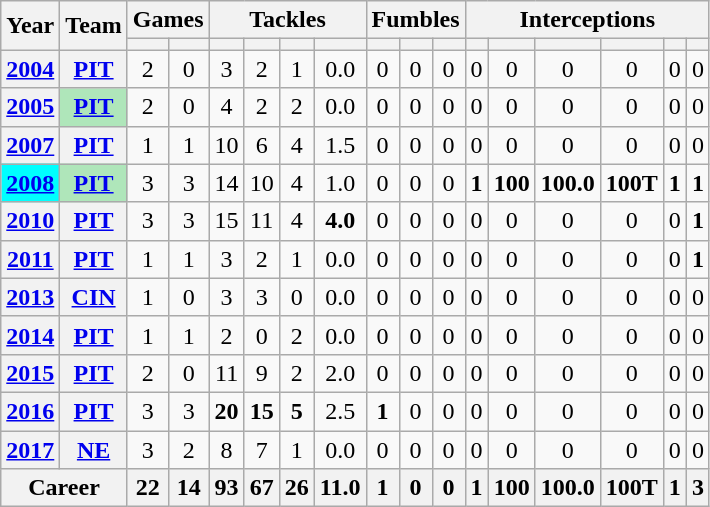<table class="wikitable" style="text-align:center;">
<tr>
<th rowspan="2">Year</th>
<th rowspan="2">Team</th>
<th colspan="2">Games</th>
<th colspan="4">Tackles</th>
<th colspan="3">Fumbles</th>
<th colspan="6">Interceptions</th>
</tr>
<tr>
<th></th>
<th></th>
<th></th>
<th></th>
<th></th>
<th></th>
<th></th>
<th></th>
<th></th>
<th></th>
<th></th>
<th></th>
<th></th>
<th></th>
<th></th>
</tr>
<tr>
<th><a href='#'>2004</a></th>
<th><a href='#'>PIT</a></th>
<td>2</td>
<td>0</td>
<td>3</td>
<td>2</td>
<td>1</td>
<td>0.0</td>
<td>0</td>
<td>0</td>
<td>0</td>
<td>0</td>
<td>0</td>
<td>0</td>
<td>0</td>
<td>0</td>
<td>0</td>
</tr>
<tr>
<th><a href='#'>2005</a></th>
<th style="background:#afe6ba"><a href='#'>PIT</a></th>
<td>2</td>
<td>0</td>
<td>4</td>
<td>2</td>
<td>2</td>
<td>0.0</td>
<td>0</td>
<td>0</td>
<td>0</td>
<td>0</td>
<td>0</td>
<td>0</td>
<td>0</td>
<td>0</td>
<td>0</td>
</tr>
<tr>
<th><a href='#'>2007</a></th>
<th><a href='#'>PIT</a></th>
<td>1</td>
<td>1</td>
<td>10</td>
<td>6</td>
<td>4</td>
<td>1.5</td>
<td>0</td>
<td>0</td>
<td>0</td>
<td>0</td>
<td>0</td>
<td>0</td>
<td>0</td>
<td>0</td>
<td>0</td>
</tr>
<tr>
<th style="background:#00FFFF;"><a href='#'>2008</a></th>
<th style="background:#afe6ba"><a href='#'>PIT</a></th>
<td>3</td>
<td>3</td>
<td>14</td>
<td>10</td>
<td>4</td>
<td>1.0</td>
<td>0</td>
<td>0</td>
<td>0</td>
<td><strong>1</strong></td>
<td><strong>100</strong></td>
<td><strong>100.0</strong></td>
<td><strong>100T</strong></td>
<td><strong>1</strong></td>
<td><strong>1</strong></td>
</tr>
<tr>
<th><a href='#'>2010</a></th>
<th><a href='#'>PIT</a></th>
<td>3</td>
<td>3</td>
<td>15</td>
<td>11</td>
<td>4</td>
<td><strong>4.0</strong></td>
<td>0</td>
<td>0</td>
<td>0</td>
<td>0</td>
<td>0</td>
<td>0</td>
<td>0</td>
<td>0</td>
<td><strong>1</strong></td>
</tr>
<tr>
<th><a href='#'>2011</a></th>
<th><a href='#'>PIT</a></th>
<td>1</td>
<td>1</td>
<td>3</td>
<td>2</td>
<td>1</td>
<td>0.0</td>
<td>0</td>
<td>0</td>
<td>0</td>
<td>0</td>
<td>0</td>
<td>0</td>
<td>0</td>
<td>0</td>
<td><strong>1</strong></td>
</tr>
<tr>
<th><a href='#'>2013</a></th>
<th><a href='#'>CIN</a></th>
<td>1</td>
<td>0</td>
<td>3</td>
<td>3</td>
<td>0</td>
<td>0.0</td>
<td>0</td>
<td>0</td>
<td>0</td>
<td>0</td>
<td>0</td>
<td>0</td>
<td>0</td>
<td>0</td>
<td>0</td>
</tr>
<tr>
<th><a href='#'>2014</a></th>
<th><a href='#'>PIT</a></th>
<td>1</td>
<td>1</td>
<td>2</td>
<td>0</td>
<td>2</td>
<td>0.0</td>
<td>0</td>
<td>0</td>
<td>0</td>
<td>0</td>
<td>0</td>
<td>0</td>
<td>0</td>
<td>0</td>
<td>0</td>
</tr>
<tr>
<th><a href='#'>2015</a></th>
<th><a href='#'>PIT</a></th>
<td>2</td>
<td>0</td>
<td>11</td>
<td>9</td>
<td>2</td>
<td>2.0</td>
<td>0</td>
<td>0</td>
<td>0</td>
<td>0</td>
<td>0</td>
<td>0</td>
<td>0</td>
<td>0</td>
<td>0</td>
</tr>
<tr>
<th><a href='#'>2016</a></th>
<th><a href='#'>PIT</a></th>
<td>3</td>
<td>3</td>
<td><strong>20</strong></td>
<td><strong>15</strong></td>
<td><strong>5</strong></td>
<td>2.5</td>
<td><strong>1</strong></td>
<td>0</td>
<td>0</td>
<td>0</td>
<td>0</td>
<td>0</td>
<td>0</td>
<td>0</td>
<td>0</td>
</tr>
<tr>
<th><a href='#'>2017</a></th>
<th><a href='#'>NE</a></th>
<td>3</td>
<td>2</td>
<td>8</td>
<td>7</td>
<td>1</td>
<td>0.0</td>
<td>0</td>
<td>0</td>
<td>0</td>
<td>0</td>
<td>0</td>
<td>0</td>
<td>0</td>
<td>0</td>
<td>0</td>
</tr>
<tr>
<th colspan="2">Career</th>
<th>22</th>
<th>14</th>
<th>93</th>
<th>67</th>
<th>26</th>
<th>11.0</th>
<th>1</th>
<th>0</th>
<th>0</th>
<th>1</th>
<th>100</th>
<th>100.0</th>
<th>100T</th>
<th>1</th>
<th>3</th>
</tr>
</table>
